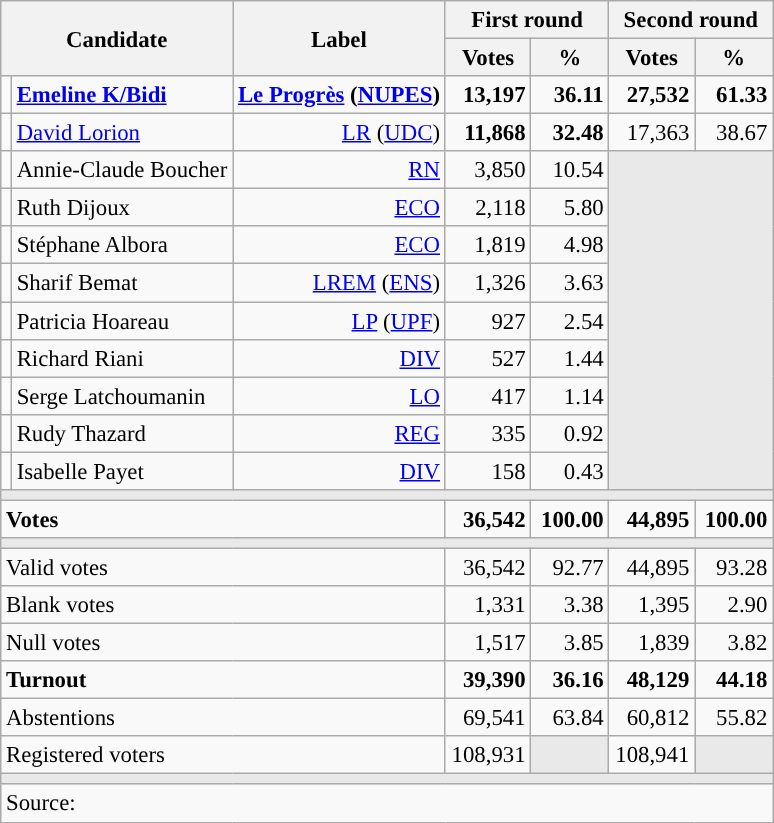<table class="wikitable" style="text-align:right;font-size:95%;">
<tr>
<th rowspan="2" colspan="2">Candidate</th>
<th rowspan="2">Label</th>
<th colspan="2">First round</th>
<th colspan="2">Second round</th>
</tr>
<tr>
<th style="width:50px;">Votes</th>
<th style="width:45px;">%</th>
<th style="width:50px;">Votes</th>
<th style="width:45px;">%</th>
</tr>
<tr>
<td style="color:inherit;background:"></td>
<td style="text-align:left;"><strong><a href='#'>Emeline K/Bidi</a></strong></td>
<td><strong><a href='#'>Le Progrès</a> (<a href='#'>NUPES</a>)</strong></td>
<td><strong>13,197</strong></td>
<td><strong>36.11</strong></td>
<td><strong>27,532</strong></td>
<td><strong>61.33</strong></td>
</tr>
<tr>
<td style="color:inherit;background:"></td>
<td style="text-align:left;"><a href='#'>David Lorion</a></td>
<td><a href='#'>LR</a> (<a href='#'>UDC</a>)</td>
<td><strong>11,868</strong></td>
<td><strong>32.48</strong></td>
<td>17,363</td>
<td>38.67</td>
</tr>
<tr>
<td style="color:inherit;background:"></td>
<td style="text-align:left;">Annie-Claude Boucher</td>
<td><a href='#'>RN</a></td>
<td>3,850</td>
<td>10.54</td>
<td colspan="2" rowspan="9" style="background:#E9E9E9;"></td>
</tr>
<tr>
<td style="color:inherit;background:"></td>
<td style="text-align:left;">Ruth Dijoux</td>
<td><a href='#'>ECO</a></td>
<td>2,118</td>
<td>5.80</td>
</tr>
<tr>
<td style="color:inherit;background:"></td>
<td style="text-align:left;">Stéphane Albora</td>
<td><a href='#'>ECO</a></td>
<td>1,819</td>
<td>4.98</td>
</tr>
<tr>
<td style="color:inherit;background:"></td>
<td style="text-align:left;">Sharif Bemat</td>
<td><a href='#'>LREM</a> (<a href='#'>ENS</a>)</td>
<td>1,326</td>
<td>3.63</td>
</tr>
<tr>
<td style="color:inherit;background:"></td>
<td style="text-align:left;">Patricia Hoareau</td>
<td><a href='#'>LP</a> (<a href='#'>UPF</a>)</td>
<td>927</td>
<td>2.54</td>
</tr>
<tr>
<td style="color:inherit;background:"></td>
<td style="text-align:left;">Richard Riani</td>
<td><a href='#'>DIV</a></td>
<td>527</td>
<td>1.44</td>
</tr>
<tr>
<td style="color:inherit;background:"></td>
<td style="text-align:left;">Serge Latchoumanin</td>
<td><a href='#'>LO</a></td>
<td>417</td>
<td>1.14</td>
</tr>
<tr>
<td style="color:inherit;background:"></td>
<td style="text-align:left;">Rudy Thazard</td>
<td><a href='#'>REG</a></td>
<td>335</td>
<td>0.92</td>
</tr>
<tr>
<td style="color:inherit;background:"></td>
<td style="text-align:left;">Isabelle Payet</td>
<td><a href='#'>DIV</a></td>
<td>158</td>
<td>0.43</td>
</tr>
<tr>
<td colspan="7" style="background:#E9E9E9;"></td>
</tr>
<tr style="font-weight:bold;">
<td colspan="3" style="text-align:left;">Votes</td>
<td>36,542</td>
<td>100.00</td>
<td>44,895</td>
<td>100.00</td>
</tr>
<tr>
<td colspan="7" style="background:#E9E9E9;"></td>
</tr>
<tr>
<td colspan="3" style="text-align:left;">Valid votes</td>
<td>36,542</td>
<td>92.77</td>
<td>44,895</td>
<td>93.28</td>
</tr>
<tr>
<td colspan="3" style="text-align:left;">Blank votes</td>
<td>1,331</td>
<td>3.38</td>
<td>1,395</td>
<td>2.90</td>
</tr>
<tr>
<td colspan="3" style="text-align:left;">Null votes</td>
<td>1,517</td>
<td>3.85</td>
<td>1,839</td>
<td>3.82</td>
</tr>
<tr>
<td colspan="3" style="text-align:left;"><strong>Turnout</strong></td>
<td><strong>39,390</strong></td>
<td><strong>36.16</strong></td>
<td><strong>48,129</strong></td>
<td><strong>44.18</strong></td>
</tr>
<tr>
<td colspan="3" style="text-align:left;">Abstentions</td>
<td>69,541</td>
<td>63.84</td>
<td>60,812</td>
<td>55.82</td>
</tr>
<tr>
<td colspan="3" style="text-align:left;">Registered voters</td>
<td>108,931</td>
<td style="background:#E9E9E9;"></td>
<td>108,941</td>
<td style="background:#E9E9E9;"></td>
</tr>
<tr>
<td colspan="7" style="background:#E9E9E9;"></td>
</tr>
<tr>
<td colspan="7" style="text-align:left;">Source: </td>
</tr>
</table>
